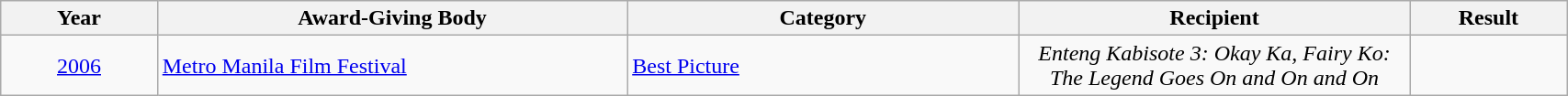<table | width="90%" class="wikitable sortable">
<tr>
<th width="10%">Year</th>
<th width="30%">Award-Giving Body</th>
<th width="25%">Category</th>
<th width="25%">Recipient</th>
<th width="10%">Result</th>
</tr>
<tr>
<td rowspan="1" align="center"><a href='#'>2006</a></td>
<td rowspan="1" align="left"><a href='#'>Metro Manila Film Festival</a></td>
<td align="left"><a href='#'>Best Picture</a></td>
<td align="center"><em>Enteng Kabisote 3: Okay Ka, Fairy Ko: The Legend Goes On and On and On</em></td>
<td></td>
</tr>
</table>
